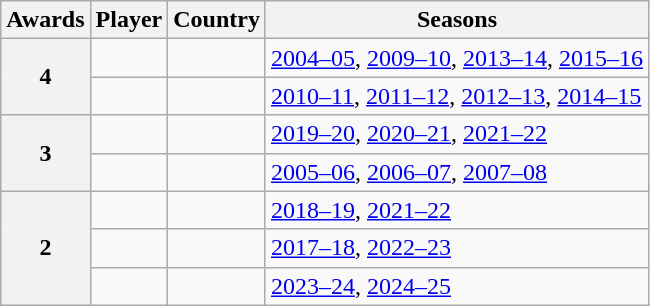<table class="wikitable">
<tr>
<th>Awards</th>
<th>Player</th>
<th>Country</th>
<th>Seasons</th>
</tr>
<tr>
<th rowspan="2">4</th>
<td></td>
<td></td>
<td><a href='#'>2004–05</a>, <a href='#'>2009–10</a>, <a href='#'>2013–14</a>, <a href='#'>2015–16</a></td>
</tr>
<tr>
<td></td>
<td></td>
<td><a href='#'>2010–11</a>, <a href='#'>2011–12</a>, <a href='#'>2012–13</a>, <a href='#'>2014–15</a></td>
</tr>
<tr>
<th rowspan="2">3</th>
<td><strong></strong></td>
<td></td>
<td><a href='#'>2019–20</a>, <a href='#'>2020–21</a>, <a href='#'>2021–22</a></td>
</tr>
<tr>
<td></td>
<td></td>
<td><a href='#'>2005–06</a>, <a href='#'>2006–07</a>, <a href='#'>2007–08</a></td>
</tr>
<tr>
<th rowspan="3">2</th>
<td><strong></strong></td>
<td></td>
<td><a href='#'>2018–19</a>, <a href='#'>2021–22</a></td>
</tr>
<tr>
<td></td>
<td></td>
<td><a href='#'>2017–18</a>, <a href='#'>2022–23</a></td>
</tr>
<tr>
<td><strong></strong></td>
<td></td>
<td><a href='#'>2023–24</a>, <a href='#'>2024–25</a></td>
</tr>
</table>
